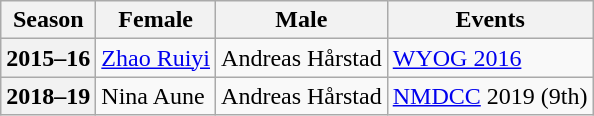<table class="wikitable">
<tr>
<th scope="col">Season</th>
<th scope="col">Female</th>
<th scope="col">Male</th>
<th scope="col">Events</th>
</tr>
<tr>
<th scope="row">2015–16</th>
<td><a href='#'>Zhao Ruiyi</a></td>
<td>Andreas Hårstad</td>
<td><a href='#'>WYOG 2016</a> </td>
</tr>
<tr>
<th scope="row">2018–19</th>
<td>Nina Aune</td>
<td>Andreas Hårstad</td>
<td><a href='#'>NMDCC</a> 2019 (9th)</td>
</tr>
</table>
